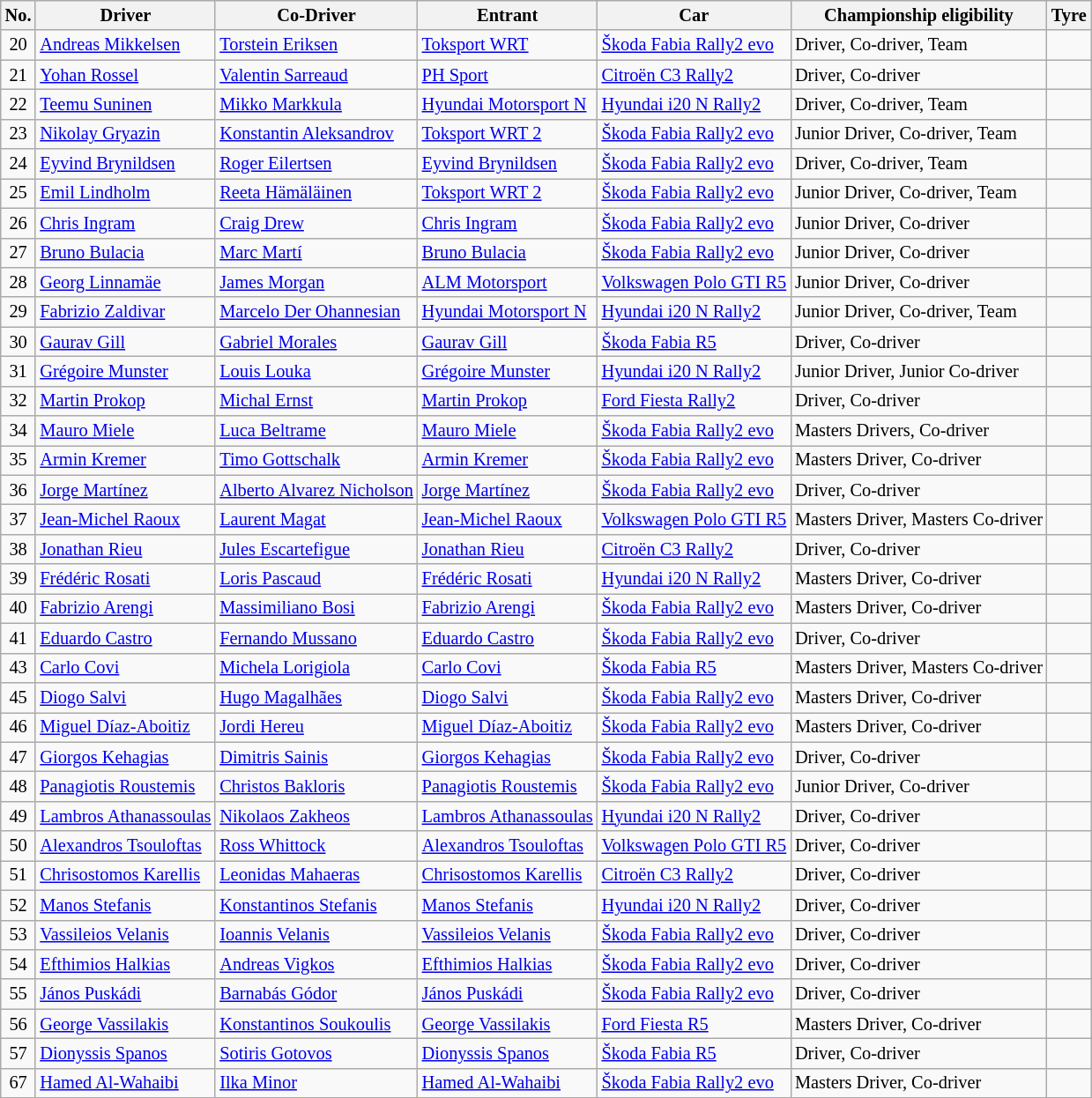<table class="wikitable" style="font-size: 85%;">
<tr>
<th>No.</th>
<th>Driver</th>
<th>Co-Driver</th>
<th>Entrant</th>
<th>Car</th>
<th>Championship eligibility</th>
<th>Tyre</th>
</tr>
<tr>
<td align="center">20</td>
<td> <a href='#'>Andreas Mikkelsen</a></td>
<td> <a href='#'>Torstein Eriksen</a></td>
<td> <a href='#'>Toksport WRT</a></td>
<td><a href='#'>Škoda Fabia Rally2 evo</a></td>
<td>Driver, Co-driver, Team</td>
<td align="center"></td>
</tr>
<tr>
<td align="center">21</td>
<td> <a href='#'>Yohan Rossel</a></td>
<td> <a href='#'>Valentin Sarreaud</a></td>
<td> <a href='#'>PH Sport</a></td>
<td><a href='#'>Citroën C3 Rally2</a></td>
<td>Driver, Co-driver</td>
<td align="center"></td>
</tr>
<tr>
<td align="center">22</td>
<td> <a href='#'>Teemu Suninen</a></td>
<td> <a href='#'>Mikko Markkula</a></td>
<td> <a href='#'>Hyundai Motorsport N</a></td>
<td><a href='#'>Hyundai i20 N Rally2</a></td>
<td>Driver, Co-driver, Team</td>
<td align="center"></td>
</tr>
<tr>
<td align="center">23</td>
<td> <a href='#'>Nikolay Gryazin</a></td>
<td> <a href='#'>Konstantin Aleksandrov</a></td>
<td> <a href='#'>Toksport WRT 2</a></td>
<td><a href='#'>Škoda Fabia Rally2 evo</a></td>
<td>Junior Driver, Co-driver, Team</td>
<td align="center"></td>
</tr>
<tr>
<td align="center">24</td>
<td> <a href='#'>Eyvind Brynildsen</a></td>
<td> <a href='#'>Roger Eilertsen</a></td>
<td> <a href='#'>Eyvind Brynildsen</a></td>
<td><a href='#'>Škoda Fabia Rally2 evo</a></td>
<td>Driver, Co-driver, Team</td>
<td align="center"></td>
</tr>
<tr>
<td align="center">25</td>
<td> <a href='#'>Emil Lindholm</a></td>
<td> <a href='#'>Reeta Hämäläinen</a></td>
<td> <a href='#'>Toksport WRT 2</a></td>
<td><a href='#'>Škoda Fabia Rally2 evo</a></td>
<td>Junior Driver, Co-driver, Team</td>
<td align="center"></td>
</tr>
<tr>
<td align="center">26</td>
<td> <a href='#'>Chris Ingram</a></td>
<td> <a href='#'>Craig Drew</a></td>
<td> <a href='#'>Chris Ingram</a></td>
<td><a href='#'>Škoda Fabia Rally2 evo</a></td>
<td>Junior Driver, Co-driver</td>
<td align="center"></td>
</tr>
<tr>
<td align="center">27</td>
<td> <a href='#'>Bruno Bulacia</a></td>
<td> <a href='#'>Marc Martí</a></td>
<td> <a href='#'>Bruno Bulacia</a></td>
<td><a href='#'>Škoda Fabia Rally2 evo</a></td>
<td>Junior Driver, Co-driver</td>
<td align="center"></td>
</tr>
<tr>
<td align="center">28</td>
<td> <a href='#'>Georg Linnamäe</a></td>
<td> <a href='#'>James Morgan</a></td>
<td> <a href='#'>ALM Motorsport</a></td>
<td><a href='#'>Volkswagen Polo GTI R5</a></td>
<td>Junior Driver, Co-driver</td>
<td align="center"></td>
</tr>
<tr>
<td align="center">29</td>
<td> <a href='#'>Fabrizio Zaldivar</a></td>
<td> <a href='#'>Marcelo Der Ohannesian</a></td>
<td> <a href='#'>Hyundai Motorsport N</a></td>
<td><a href='#'>Hyundai i20 N Rally2</a></td>
<td>Junior Driver, Co-driver, Team</td>
<td align="center"></td>
</tr>
<tr>
<td align="center">30</td>
<td> <a href='#'>Gaurav Gill</a></td>
<td> <a href='#'>Gabriel Morales</a></td>
<td> <a href='#'>Gaurav Gill</a></td>
<td><a href='#'>Škoda Fabia R5</a></td>
<td>Driver, Co-driver</td>
<td align="center"></td>
</tr>
<tr>
<td align="center">31</td>
<td> <a href='#'>Grégoire Munster</a></td>
<td> <a href='#'>Louis Louka</a></td>
<td> <a href='#'>Grégoire Munster</a></td>
<td><a href='#'>Hyundai i20 N Rally2</a></td>
<td>Junior Driver, Junior Co-driver</td>
<td align="center"></td>
</tr>
<tr>
<td align="center">32</td>
<td> <a href='#'>Martin Prokop</a></td>
<td> <a href='#'>Michal Ernst</a></td>
<td> <a href='#'>Martin Prokop</a></td>
<td><a href='#'>Ford Fiesta Rally2</a></td>
<td>Driver, Co-driver</td>
<td align="center"></td>
</tr>
<tr>
<td align="center">34</td>
<td> <a href='#'>Mauro Miele</a></td>
<td> <a href='#'>Luca Beltrame</a></td>
<td> <a href='#'>Mauro Miele</a></td>
<td><a href='#'>Škoda Fabia Rally2 evo</a></td>
<td>Masters Drivers, Co-driver</td>
<td></td>
</tr>
<tr>
<td align="center">35</td>
<td> <a href='#'>Armin Kremer</a></td>
<td> <a href='#'>Timo Gottschalk</a></td>
<td> <a href='#'>Armin Kremer</a></td>
<td><a href='#'>Škoda Fabia Rally2 evo</a></td>
<td>Masters Driver, Co-driver</td>
<td align="center"></td>
</tr>
<tr>
<td align="center">36</td>
<td> <a href='#'>Jorge Martínez</a></td>
<td> <a href='#'>Alberto Alvarez Nicholson</a></td>
<td> <a href='#'>Jorge Martínez</a></td>
<td><a href='#'>Škoda Fabia Rally2 evo</a></td>
<td>Driver, Co-driver</td>
<td align="center"></td>
</tr>
<tr>
<td align="center">37</td>
<td> <a href='#'>Jean-Michel Raoux</a></td>
<td> <a href='#'>Laurent Magat</a></td>
<td> <a href='#'>Jean-Michel Raoux</a></td>
<td><a href='#'>Volkswagen Polo GTI R5</a></td>
<td>Masters Driver, Masters Co-driver</td>
<td align="center"></td>
</tr>
<tr>
<td align="center">38</td>
<td> <a href='#'>Jonathan Rieu</a></td>
<td> <a href='#'>Jules Escartefigue</a></td>
<td> <a href='#'>Jonathan Rieu</a></td>
<td><a href='#'>Citroën C3 Rally2</a></td>
<td>Driver, Co-driver</td>
<td align="center"></td>
</tr>
<tr>
<td align="center">39</td>
<td> <a href='#'>Frédéric Rosati</a></td>
<td> <a href='#'>Loris Pascaud</a></td>
<td> <a href='#'>Frédéric Rosati</a></td>
<td><a href='#'>Hyundai i20 N Rally2</a></td>
<td>Masters Driver, Co-driver</td>
<td align="center"></td>
</tr>
<tr>
<td align="center">40</td>
<td> <a href='#'>Fabrizio Arengi</a></td>
<td> <a href='#'>Massimiliano Bosi</a></td>
<td> <a href='#'>Fabrizio Arengi</a></td>
<td><a href='#'>Škoda Fabia Rally2 evo</a></td>
<td>Masters Driver, Co-driver</td>
<td align="center"></td>
</tr>
<tr>
<td align="center">41</td>
<td> <a href='#'>Eduardo Castro</a></td>
<td> <a href='#'>Fernando Mussano</a></td>
<td> <a href='#'>Eduardo Castro</a></td>
<td><a href='#'>Škoda Fabia Rally2 evo</a></td>
<td>Driver, Co-driver</td>
<td align="center"></td>
</tr>
<tr>
<td align="center">43</td>
<td> <a href='#'>Carlo Covi</a></td>
<td> <a href='#'>Michela Lorigiola</a></td>
<td> <a href='#'>Carlo Covi</a></td>
<td><a href='#'>Škoda Fabia R5</a></td>
<td>Masters Driver, Masters Co-driver</td>
<td align="center"></td>
</tr>
<tr>
<td align="center">45</td>
<td> <a href='#'>Diogo Salvi</a></td>
<td> <a href='#'>Hugo Magalhães</a></td>
<td> <a href='#'>Diogo Salvi</a></td>
<td><a href='#'>Škoda Fabia Rally2 evo</a></td>
<td>Masters Driver, Co-driver</td>
<td align="center"></td>
</tr>
<tr>
<td align="center">46</td>
<td> <a href='#'>Miguel Díaz-Aboitiz</a></td>
<td> <a href='#'>Jordi Hereu</a></td>
<td> <a href='#'>Miguel Díaz-Aboitiz</a></td>
<td><a href='#'>Škoda Fabia Rally2 evo</a></td>
<td>Masters Driver, Co-driver</td>
<td align="center"></td>
</tr>
<tr>
<td align="center">47</td>
<td> <a href='#'>Giorgos Kehagias</a></td>
<td> <a href='#'>Dimitris Sainis</a></td>
<td> <a href='#'>Giorgos Kehagias</a></td>
<td><a href='#'>Škoda Fabia Rally2 evo</a></td>
<td>Driver, Co-driver</td>
<td align="center"></td>
</tr>
<tr>
<td align="center">48</td>
<td> <a href='#'>Panagiotis Roustemis</a></td>
<td> <a href='#'>Christos Bakloris</a></td>
<td> <a href='#'>Panagiotis Roustemis</a></td>
<td><a href='#'>Škoda Fabia Rally2 evo</a></td>
<td>Junior Driver, Co-driver</td>
<td align="center"></td>
</tr>
<tr>
<td align="center">49</td>
<td> <a href='#'>Lambros Athanassoulas</a></td>
<td> <a href='#'>Nikolaos Zakheos</a></td>
<td> <a href='#'>Lambros Athanassoulas</a></td>
<td><a href='#'>Hyundai i20 N Rally2</a></td>
<td>Driver, Co-driver</td>
<td align="center"></td>
</tr>
<tr>
<td align="center">50</td>
<td> <a href='#'>Alexandros Tsouloftas</a></td>
<td> <a href='#'>Ross Whittock</a></td>
<td> <a href='#'>Alexandros Tsouloftas</a></td>
<td><a href='#'>Volkswagen Polo GTI R5</a></td>
<td>Driver, Co-driver</td>
<td align="center"></td>
</tr>
<tr>
<td align="center">51</td>
<td> <a href='#'>Chrisostomos Karellis</a></td>
<td> <a href='#'>Leonidas Mahaeras</a></td>
<td> <a href='#'>Chrisostomos Karellis</a></td>
<td><a href='#'>Citroën C3 Rally2</a></td>
<td>Driver, Co-driver</td>
<td align="center"></td>
</tr>
<tr>
<td align="center">52</td>
<td> <a href='#'>Manos Stefanis</a></td>
<td> <a href='#'>Konstantinos Stefanis</a></td>
<td> <a href='#'>Manos Stefanis</a></td>
<td><a href='#'>Hyundai i20 N Rally2</a></td>
<td>Driver, Co-driver</td>
<td align="center"></td>
</tr>
<tr>
<td align="center">53</td>
<td> <a href='#'>Vassileios Velanis</a></td>
<td> <a href='#'>Ioannis Velanis</a></td>
<td> <a href='#'>Vassileios Velanis</a></td>
<td><a href='#'>Škoda Fabia Rally2 evo</a></td>
<td>Driver, Co-driver</td>
<td align="center"></td>
</tr>
<tr>
<td align="center">54</td>
<td> <a href='#'>Efthimios Halkias</a></td>
<td> <a href='#'>Andreas Vigkos</a></td>
<td> <a href='#'>Efthimios Halkias</a></td>
<td><a href='#'>Škoda Fabia Rally2 evo</a></td>
<td>Driver, Co-driver</td>
<td align="center"></td>
</tr>
<tr>
<td align="center">55</td>
<td> <a href='#'>János Puskádi</a></td>
<td> <a href='#'>Barnabás Gódor</a></td>
<td> <a href='#'>János Puskádi</a></td>
<td><a href='#'>Škoda Fabia Rally2 evo</a></td>
<td>Driver, Co-driver</td>
<td align="center"></td>
</tr>
<tr>
<td align="center">56</td>
<td> <a href='#'>George Vassilakis</a></td>
<td> <a href='#'>Konstantinos Soukoulis</a></td>
<td> <a href='#'>George Vassilakis</a></td>
<td><a href='#'>Ford Fiesta R5</a></td>
<td>Masters Driver, Co-driver</td>
<td align="center"></td>
</tr>
<tr>
<td align="center">57</td>
<td> <a href='#'>Dionyssis Spanos</a></td>
<td> <a href='#'>Sotiris Gotovos</a></td>
<td> <a href='#'>Dionyssis Spanos</a></td>
<td><a href='#'>Škoda Fabia R5</a></td>
<td>Driver, Co-driver</td>
<td align="center"></td>
</tr>
<tr>
<td align="center">67</td>
<td> <a href='#'>Hamed Al-Wahaibi</a></td>
<td> <a href='#'>Ilka Minor</a></td>
<td> <a href='#'>Hamed Al-Wahaibi</a></td>
<td><a href='#'>Škoda Fabia Rally2 evo</a></td>
<td>Masters Driver, Co-driver</td>
<td align="center"></td>
</tr>
</table>
